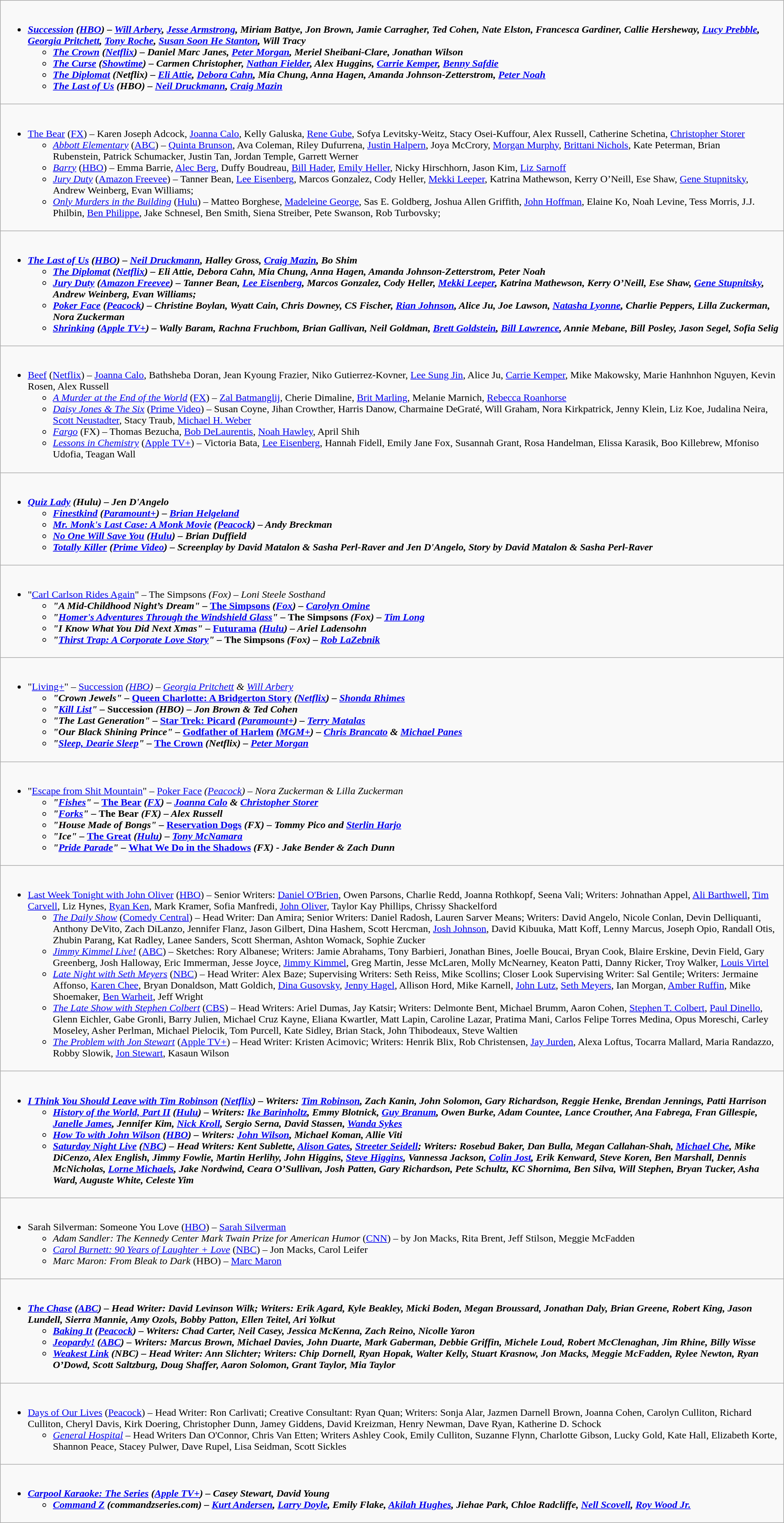<table class="wikitable">
<tr>
<td style="vertical-align:top;"><br><ul><li><strong><em><a href='#'>Succession</a><em> (<a href='#'>HBO</a>) – <a href='#'>Will Arbery</a>, <a href='#'>Jesse Armstrong</a>, Miriam Battye, Jon Brown, Jamie Carragher, Ted Cohen, Nate Elston, Francesca Gardiner, Callie Hersheway, <a href='#'>Lucy Prebble</a>, <a href='#'>Georgia Pritchett</a>, <a href='#'>Tony Roche</a>, <a href='#'>Susan Soon He Stanton</a>, Will Tracy<strong><ul><li></em><a href='#'>The Crown</a><em> (<a href='#'>Netflix</a>) – Daniel Marc Janes, <a href='#'>Peter Morgan</a>, Meriel Sheibani-Clare, Jonathan Wilson</li><li></em><a href='#'>The Curse</a><em> (<a href='#'>Showtime</a>) – Carmen Christopher, <a href='#'>Nathan Fielder</a>, Alex Huggins, <a href='#'>Carrie Kemper</a>, <a href='#'>Benny Safdie</a></li><li></em><a href='#'>The Diplomat</a><em> (Netflix) – <a href='#'>Eli Attie</a>, <a href='#'>Debora Cahn</a>, Mia Chung, Anna Hagen, Amanda Johnson-Zetterstrom, <a href='#'>Peter Noah</a></li><li></em><a href='#'>The Last of Us</a><em> (HBO) – <a href='#'>Neil Druckmann</a>, <a href='#'>Craig Mazin</a></li></ul></li></ul></td>
</tr>
<tr>
<td style="vertical-align:top;"><br><ul><li></em></strong><a href='#'>The Bear</a></em> (<a href='#'>FX</a>) – Karen Joseph Adcock, <a href='#'>Joanna Calo</a>, Kelly Galuska, <a href='#'>Rene Gube</a>, Sofya Levitsky-Weitz, Stacy Osei-Kuffour, Alex Russell, Catherine Schetina, <a href='#'>Christopher Storer</a></strong><ul><li><em><a href='#'>Abbott Elementary</a></em> (<a href='#'>ABC</a>) – <a href='#'>Quinta Brunson</a>, Ava Coleman, Riley Dufurrena, <a href='#'>Justin Halpern</a>, Joya McCrory, <a href='#'>Morgan Murphy</a>, <a href='#'>Brittani Nichols</a>, Kate Peterman, Brian Rubenstein, Patrick Schumacker, Justin Tan, Jordan Temple, Garrett Werner</li><li><em><a href='#'>Barry</a></em> (<a href='#'>HBO</a>) –  Emma Barrie, <a href='#'>Alec Berg</a>, Duffy Boudreau, <a href='#'>Bill Hader</a>, <a href='#'>Emily Heller</a>, Nicky Hirschhorn, Jason Kim, <a href='#'>Liz Sarnoff</a></li><li><em><a href='#'>Jury Duty</a></em> (<a href='#'>Amazon Freevee</a>) – Tanner Bean, <a href='#'>Lee Eisenberg</a>, Marcos Gonzalez, Cody Heller, <a href='#'>Mekki Leeper</a>, Katrina Mathewson, Kerry O’Neill, Ese Shaw, <a href='#'>Gene Stupnitsky</a>, Andrew Weinberg, Evan Williams;</li><li><em><a href='#'>Only Murders in the Building</a></em> (<a href='#'>Hulu</a>) – Matteo Borghese, <a href='#'>Madeleine George</a>, Sas E. Goldberg, Joshua Allen Griffith, <a href='#'>John Hoffman</a>, Elaine Ko, Noah Levine, Tess Morris, J.J. Philbin, <a href='#'>Ben Philippe</a>, Jake Schnesel, Ben Smith, Siena Streiber, Pete Swanson, Rob Turbovsky;</li></ul></li></ul></td>
</tr>
<tr>
<td style="vertical-align:top;"><br><ul><li><strong><em><a href='#'>The Last of Us</a><em> (<a href='#'>HBO</a>) – <a href='#'>Neil Druckmann</a>, Halley Gross, <a href='#'>Craig Mazin</a>, Bo Shim<strong><ul><li></em><a href='#'>The Diplomat</a><em> (<a href='#'>Netflix</a>) – Eli Attie, Debora Cahn, Mia Chung, Anna Hagen, Amanda Johnson-Zetterstrom, Peter Noah</li><li></em><a href='#'>Jury Duty</a><em> (<a href='#'>Amazon Freevee</a>) – Tanner Bean, <a href='#'>Lee Eisenberg</a>, Marcos Gonzalez, Cody Heller, <a href='#'>Mekki Leeper</a>, Katrina Mathewson, Kerry O’Neill, Ese Shaw, <a href='#'>Gene Stupnitsky</a>, Andrew Weinberg, Evan Williams;</li><li></em><a href='#'>Poker Face</a><em> (<a href='#'>Peacock</a>) – Christine Boylan, Wyatt Cain, Chris Downey, CS Fischer, <a href='#'>Rian Johnson</a>, Alice Ju, Joe Lawson, <a href='#'>Natasha Lyonne</a>, Charlie Peppers, Lilla Zuckerman, Nora Zuckerman</li><li></em><a href='#'>Shrinking</a><em> (<a href='#'>Apple TV+</a>) – Wally Baram, Rachna Fruchbom, Brian Gallivan, Neil Goldman, <a href='#'>Brett Goldstein</a>, <a href='#'>Bill Lawrence</a>, Annie Mebane, Bill Posley, Jason Segel, Sofia Selig</li></ul></li></ul></td>
</tr>
<tr>
<td style="vertical-align:top;"><br><ul><li></em></strong><a href='#'>Beef</a></em> (<a href='#'>Netflix</a>) – <a href='#'>Joanna Calo</a>, Bathsheba Doran, Jean Kyoung Frazier, Niko Gutierrez-Kovner, <a href='#'>Lee Sung Jin</a>, Alice Ju, <a href='#'>Carrie Kemper</a>, Mike Makowsky, Marie Hanhnhon Nguyen, Kevin Rosen, Alex Russell</strong><ul><li><em><a href='#'>A Murder at the End of the World</a></em> (<a href='#'>FX</a>) – <a href='#'>Zal Batmanglij</a>, Cherie Dimaline, <a href='#'>Brit Marling</a>, Melanie Marnich, <a href='#'>Rebecca Roanhorse</a></li><li><em><a href='#'>Daisy Jones & The Six</a></em> (<a href='#'>Prime Video</a>) – Susan Coyne, Jihan Crowther, Harris Danow, Charmaine DeGraté, Will Graham, Nora Kirkpatrick, Jenny Klein, Liz Koe, Judalina Neira, <a href='#'>Scott Neustadter</a>, Stacy Traub, <a href='#'>Michael H. Weber</a></li><li><em><a href='#'>Fargo</a></em> (FX) – Thomas Bezucha, <a href='#'>Bob DeLaurentis</a>, <a href='#'>Noah Hawley</a>, April Shih</li><li><em><a href='#'>Lessons in Chemistry</a></em> (<a href='#'>Apple TV+</a>) – Victoria Bata, <a href='#'>Lee Eisenberg</a>, Hannah Fidell, Emily Jane Fox, Susannah Grant, Rosa Handelman, Elissa Karasik, Boo Killebrew, Mfoniso Udofia, Teagan Wall</li></ul></li></ul></td>
</tr>
<tr>
<td style="vertical-align:top;"><br><ul><li><strong><em><a href='#'>Quiz Lady</a><em> (Hulu) – Jen D'Angelo<strong><ul><li></em><a href='#'>Finestkind</a><em> (<a href='#'>Paramount+</a>) – <a href='#'>Brian Helgeland</a></li><li></em><a href='#'>Mr. Monk's Last Case: A Monk Movie</a><em> (<a href='#'>Peacock</a>) – Andy Breckman</li><li></em><a href='#'>No One Will Save You</a><em> (<a href='#'>Hulu</a>) – Brian Duffield</li><li></em><a href='#'>Totally Killer</a><em> (<a href='#'>Prime Video</a>) – Screenplay by David Matalon & Sasha Perl-Raver and Jen D'Angelo, Story by David Matalon & Sasha Perl-Raver</li></ul></li></ul></td>
</tr>
<tr>
<td style="vertical-align:top;"><br><ul><li></strong>"<a href='#'>Carl Carlson Rides Again</a>"  – </em>The Simpsons<em> (Fox) –  Loni Steele Sosthand<strong><ul><li>"A Mid-Childhood Night’s Dream"  – </em><a href='#'>The Simpsons</a><em> (<a href='#'>Fox</a>) – <a href='#'>Carolyn Omine</a></li><li>"<a href='#'>Homer's Adventures Through the Windshield Glass</a>" – </em>The Simpsons<em> (Fox) – <a href='#'>Tim Long</a></li><li>"I Know What You Did Next Xmas" – </em><a href='#'>Futurama</a><em> (<a href='#'>Hulu</a>) – Ariel Ladensohn</li><li>"<a href='#'>Thirst Trap: A Corporate Love Story</a>" – </em>The Simpsons<em> (Fox) – <a href='#'>Rob LaZebnik</a></li></ul></li></ul></td>
</tr>
<tr>
<td style="vertical-align:top;"><br><ul><li></strong>"<a href='#'>Living+</a>" – </em><a href='#'>Succession</a><em> (<a href='#'>HBO</a>) – <a href='#'>Georgia Pritchett</a> & <a href='#'>Will Arbery</a><strong><ul><li>"Crown Jewels"  – </em><a href='#'>Queen Charlotte: A Bridgerton Story</a><em> (<a href='#'>Netflix</a>) – <a href='#'>Shonda Rhimes</a></li><li>"<a href='#'>Kill List</a>" – </em>Succession<em> (HBO) – Jon Brown & Ted Cohen</li><li>"The Last Generation" – </em><a href='#'>Star Trek: Picard</a><em> (<a href='#'>Paramount+</a>) – <a href='#'>Terry Matalas</a></li><li>"Our Black Shining Prince" – </em><a href='#'>Godfather of Harlem</a><em> (<a href='#'>MGM+</a>) – <a href='#'>Chris Brancato</a> & <a href='#'>Michael Panes</a></li><li>"<a href='#'>Sleep, Dearie Sleep</a>" – </em><a href='#'>The Crown</a><em> (Netflix) – <a href='#'>Peter Morgan</a></li></ul></li></ul></td>
</tr>
<tr>
<td style="vertical-align:top;"><br><ul><li></strong>"<a href='#'>Escape from Shit Mountain</a>" – </em><a href='#'>Poker Face</a><em> (<a href='#'>Peacock</a>) – Nora Zuckerman & Lilla Zuckerman<strong><ul><li>"<a href='#'>Fishes</a>" – </em><a href='#'>The Bear</a><em> (<a href='#'>FX</a>) – <a href='#'>Joanna Calo</a> & <a href='#'>Christopher Storer</a></li><li>"<a href='#'>Forks</a>" – </em>The Bear<em> (FX) – Alex Russell</li><li>"House Made of Bongs" – </em><a href='#'>Reservation Dogs</a><em> (FX) – Tommy Pico and <a href='#'>Sterlin Harjo</a></li><li>"Ice" – </em><a href='#'>The Great</a><em> (<a href='#'>Hulu</a>) – <a href='#'>Tony McNamara</a></li><li>"<a href='#'>Pride Parade</a>" – </em><a href='#'>What We Do in the Shadows</a><em> (FX) - Jake Bender & Zach Dunn</li></ul></li></ul></td>
</tr>
<tr>
<td style="vertical-align:top;"><br><ul><li></em></strong><a href='#'>Last Week Tonight with John Oliver</a></em> (<a href='#'>HBO</a>) – Senior Writers: <a href='#'>Daniel O'Brien</a>, Owen Parsons, Charlie Redd, Joanna Rothkopf, Seena Vali; Writers: Johnathan Appel, <a href='#'>Ali Barthwell</a>, <a href='#'>Tim Carvell</a>, Liz Hynes, <a href='#'>Ryan Ken</a>, Mark Kramer, Sofia Manfredi, <a href='#'>John Oliver</a>, Taylor Kay Phillips, Chrissy Shackelford</strong><ul><li><em><a href='#'>The Daily Show</a></em> (<a href='#'>Comedy Central</a>) – Head Writer: Dan Amira; Senior Writers: Daniel Radosh, Lauren Sarver Means; Writers: David Angelo, Nicole Conlan, Devin Delliquanti, Anthony DeVito, Zach DiLanzo, Jennifer Flanz, Jason Gilbert, Dina Hashem, Scott Hercman, <a href='#'>Josh Johnson</a>, David Kibuuka, Matt Koff, Lenny Marcus, Joseph Opio, Randall Otis, Zhubin Parang, Kat Radley, Lanee Sanders, Scott Sherman, Ashton Womack, Sophie Zucker</li><li><em><a href='#'>Jimmy Kimmel Live!</a></em> (<a href='#'>ABC</a>) – Sketches: Rory Albanese; Writers: Jamie Abrahams, Tony Barbieri, Jonathan Bines, Joelle Boucai, Bryan Cook, Blaire Erskine, Devin Field, Gary Greenberg, Josh Halloway, Eric Immerman, Jesse Joyce, <a href='#'>Jimmy Kimmel</a>, Greg Martin, Jesse McLaren, Molly McNearney, Keaton Patti, Danny Ricker, Troy Walker, <a href='#'>Louis Virtel</a></li><li><em><a href='#'>Late Night with Seth Meyers</a></em> (<a href='#'>NBC</a>) – Head Writer: Alex Baze; Supervising Writers: Seth Reiss, Mike Scollins; Closer Look Supervising Writer: Sal Gentile; Writers: Jermaine Affonso, <a href='#'>Karen Chee</a>, Bryan Donaldson, Matt Goldich, <a href='#'>Dina Gusovsky</a>, <a href='#'>Jenny Hagel</a>, Allison Hord, Mike Karnell, <a href='#'>John Lutz</a>, <a href='#'>Seth Meyers</a>, Ian Morgan, <a href='#'>Amber Ruffin</a>, Mike Shoemaker, <a href='#'>Ben Warheit</a>, Jeff Wright</li><li><em><a href='#'>The Late Show with Stephen Colbert</a></em> (<a href='#'>CBS</a>) – Head Writers: Ariel Dumas, Jay Katsir; Writers: Delmonte Bent, Michael Brumm, Aaron Cohen, <a href='#'>Stephen T. Colbert</a>, <a href='#'>Paul Dinello</a>, Glenn Eichler, Gabe Gronli, Barry Julien, Michael Cruz Kayne, Eliana Kwartler, Matt Lapin, Caroline Lazar, Pratima Mani, Carlos Felipe Torres Medina, Opus Moreschi, Carley Moseley, Asher Perlman, Michael Pielocik, Tom Purcell, Kate Sidley, Brian Stack, John Thibodeaux, Steve Waltien</li><li><em><a href='#'>The Problem with Jon Stewart</a></em> (<a href='#'>Apple TV+</a>) – Head Writer: Kristen Acimovic; Writers: Henrik Blix, Rob Christensen, <a href='#'>Jay Jurden</a>, Alexa Loftus, Tocarra Mallard, Maria Randazzo, Robby Slowik, <a href='#'>Jon Stewart</a>, Kasaun Wilson</li></ul></li></ul></td>
</tr>
<tr>
<td style="vertical-align:top;"><br><ul><li><strong><em><a href='#'>I Think You Should Leave with Tim Robinson</a><em> (<a href='#'>Netflix</a>) – Writers: <a href='#'>Tim Robinson</a>, Zach Kanin, John Solomon, Gary Richardson, Reggie Henke, Brendan Jennings, Patti Harrison<strong><ul><li></em><a href='#'>History of the World, Part II</a><em> (<a href='#'>Hulu</a>) – Writers: <a href='#'>Ike Barinholtz</a>, Emmy Blotnick, <a href='#'>Guy Branum</a>, Owen Burke, Adam Countee, Lance Crouther, Ana Fabrega, Fran Gillespie, <a href='#'>Janelle James</a>, Jennifer Kim, <a href='#'>Nick Kroll</a>, Sergio Serna, David Stassen, <a href='#'>Wanda Sykes</a></li><li></em><a href='#'>How To with John Wilson</a><em> (<a href='#'>HBO</a>) – Writers: <a href='#'>John Wilson</a>, Michael Koman, Allie Viti</li><li></em><a href='#'>Saturday Night Live</a><em> (<a href='#'>NBC</a>) – Head Writers: Kent Sublette, <a href='#'>Alison Gates</a>, <a href='#'>Streeter Seidell</a>; Writers: Rosebud Baker, Dan Bulla, Megan Callahan-Shah, <a href='#'>Michael Che</a>, Mike DiCenzo, Alex English, Jimmy Fowlie, Martin Herlihy, John Higgins, <a href='#'>Steve Higgins</a>, Vannessa Jackson, <a href='#'>Colin Jost</a>, Erik Kenward, Steve Koren, Ben Marshall, Dennis McNicholas, <a href='#'>Lorne Michaels</a>, Jake Nordwind, Ceara O’Sullivan, Josh Patten, Gary Richardson, Pete Schultz, KC Shornima, Ben Silva, Will Stephen, Bryan Tucker, Asha Ward, Auguste White, Celeste Yim</li></ul></li></ul></td>
</tr>
<tr>
<td style="vertical-align:top;"><br><ul><li></em></strong>Sarah Silverman: Someone You Love</em> (<a href='#'>HBO</a>) – <a href='#'>Sarah Silverman</a></strong><ul><li><em>Adam Sandler: The Kennedy Center Mark Twain Prize for American Humor</em> (<a href='#'>CNN</a>) – by Jon Macks, Rita Brent, Jeff Stilson, Meggie McFadden</li><li><em><a href='#'>Carol Burnett: 90 Years of Laughter + Love</a></em> (<a href='#'>NBC</a>) – Jon Macks, Carol Leifer</li><li><em>Marc Maron: From Bleak to Dark</em> (HBO) – <a href='#'>Marc Maron</a></li></ul></li></ul></td>
</tr>
<tr>
<td style="vertical-align:top;"><br><ul><li><strong><em><a href='#'>The Chase</a><em> (<a href='#'>ABC</a>) – Head Writer: David Levinson Wilk; Writers: Erik Agard, Kyle Beakley, Micki Boden, Megan Broussard, Jonathan Daly, Brian Greene, Robert King, Jason Lundell, Sierra Mannie, Amy Ozols, Bobby Patton, Ellen Teitel, Ari Yolkut<strong><ul><li></em><a href='#'>Baking It</a><em> (<a href='#'>Peacock</a>) – Writers: Chad Carter, Neil Casey, Jessica McKenna, Zach Reino, Nicolle Yaron</li><li></em><a href='#'>Jeopardy!</a><em> (<a href='#'>ABC</a>) – Writers: Marcus Brown, Michael Davies, John Duarte, Mark Gaberman, Debbie Griffin, Michele Loud, Robert McClenaghan, Jim Rhine, Billy Wisse</li><li></em><a href='#'>Weakest Link</a><em> (NBC) – Head Writer: Ann Slichter; Writers: Chip Dornell, Ryan Hopak, Walter Kelly, Stuart Krasnow, Jon Macks, Meggie McFadden, Rylee Newton, Ryan O’Dowd, Scott Saltzburg, Doug Shaffer, Aaron Solomon, Grant Taylor, Mia Taylor</li></ul></li></ul></td>
</tr>
<tr>
<td style="vertical-align:top;"><br><ul><li></em></strong><a href='#'>Days of Our Lives</a></em> (<a href='#'>Peacock</a>) – Head Writer: Ron Carlivati; Creative Consultant: Ryan Quan; Writers: Sonja Alar, Jazmen Darnell Brown, Joanna Cohen, Carolyn Culliton, Richard Culliton, Cheryl Davis, Kirk Doering, Christopher Dunn, Jamey Giddens, David Kreizman, Henry Newman, Dave Ryan, Katherine D. Schock</strong><ul><li><em><a href='#'>General Hospital</a></em> – Head Writers Dan O'Connor, Chris Van Etten; Writers Ashley Cook, Emily Culliton, Suzanne Flynn, Charlotte Gibson, Lucky Gold, Kate Hall, Elizabeth Korte, Shannon Peace, Stacey Pulwer, Dave Rupel, Lisa Seidman, Scott Sickles</li></ul></li></ul></td>
</tr>
<tr>
<td style="vertical-align:top;"><br><ul><li><strong><em><a href='#'>Carpool Karaoke: The Series</a><em> (<a href='#'>Apple TV+</a>) – Casey Stewart, David Young<strong><ul><li></em><a href='#'>Command Z</a><em> (commandzseries.com) – <a href='#'>Kurt Andersen</a>, <a href='#'>Larry Doyle</a>, Emily Flake, <a href='#'>Akilah Hughes</a>, Jiehae Park, Chloe Radcliffe, <a href='#'>Nell Scovell</a>, <a href='#'>Roy Wood Jr.</a></li></ul></li></ul></td>
</tr>
</table>
